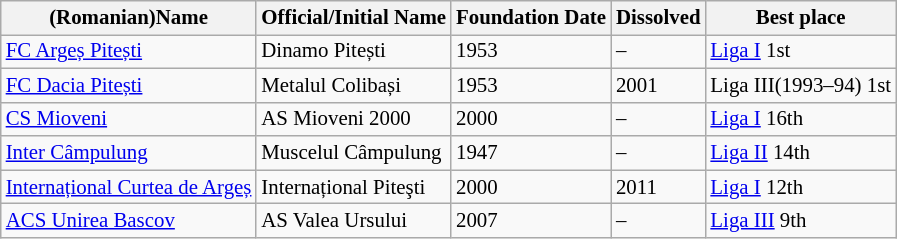<table class="wikitable sortable mw-collapsible" style=" font-size: 87%;">
<tr>
<th>(Romanian)Name</th>
<th>Official/Initial Name</th>
<th>Foundation Date</th>
<th>Dissolved</th>
<th>Best place</th>
</tr>
<tr>
<td><a href='#'>FC Argeș Pitești</a></td>
<td>Dinamo Pitești</td>
<td>1953</td>
<td>–</td>
<td><a href='#'>Liga I</a> 1st</td>
</tr>
<tr>
<td><a href='#'>FC Dacia Pitești</a></td>
<td>Metalul Colibași</td>
<td>1953</td>
<td>2001</td>
<td>Liga III(1993–94) 1st</td>
</tr>
<tr>
<td><a href='#'>CS Mioveni</a></td>
<td>AS Mioveni 2000</td>
<td>2000</td>
<td>–</td>
<td><a href='#'>Liga I</a> 16th</td>
</tr>
<tr>
<td><a href='#'>Inter Câmpulung</a></td>
<td>Muscelul Câmpulung</td>
<td>1947</td>
<td>–</td>
<td><a href='#'>Liga II</a> 14th</td>
</tr>
<tr>
<td><a href='#'>Internațional Curtea de Argeș</a></td>
<td>Internațional Piteşti</td>
<td>2000</td>
<td>2011</td>
<td><a href='#'>Liga I</a> 12th</td>
</tr>
<tr>
<td><a href='#'>ACS Unirea Bascov</a></td>
<td>AS Valea Ursului</td>
<td>2007</td>
<td>–</td>
<td><a href='#'>Liga III</a> 9th</td>
</tr>
</table>
